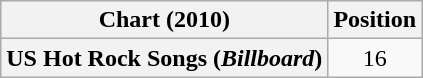<table class="wikitable sortable plainrowheaders" style="text-align:center">
<tr>
<th scope="col">Chart (2010)</th>
<th scope="col">Position</th>
</tr>
<tr>
<th scope="row">US Hot Rock Songs (<em>Billboard</em>)</th>
<td>16</td>
</tr>
</table>
